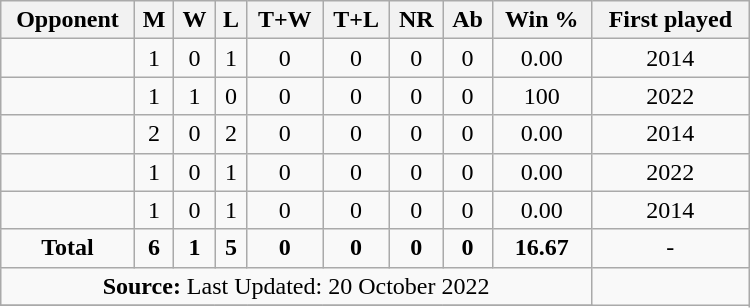<table class="wikitable" style="text-align: center; width: 500px;">
<tr>
<th>Opponent</th>
<th>M</th>
<th>W</th>
<th>L</th>
<th>T+W</th>
<th>T+L</th>
<th>NR</th>
<th>Ab</th>
<th>Win %</th>
<th>First played</th>
</tr>
<tr>
<td align="left"></td>
<td>1</td>
<td>0</td>
<td>1</td>
<td>0</td>
<td>0</td>
<td>0</td>
<td>0</td>
<td>0.00</td>
<td>2014</td>
</tr>
<tr>
<td align="left"></td>
<td>1</td>
<td>1</td>
<td>0</td>
<td>0</td>
<td>0</td>
<td>0</td>
<td>0</td>
<td>100</td>
<td>2022</td>
</tr>
<tr>
<td align="left"></td>
<td>2</td>
<td>0</td>
<td>2</td>
<td>0</td>
<td>0</td>
<td>0</td>
<td>0</td>
<td>0.00</td>
<td>2014</td>
</tr>
<tr>
<td align="left"></td>
<td>1</td>
<td>0</td>
<td>1</td>
<td>0</td>
<td>0</td>
<td>0</td>
<td>0</td>
<td>0.00</td>
<td>2022</td>
</tr>
<tr>
<td align="left"></td>
<td>1</td>
<td>0</td>
<td>1</td>
<td>0</td>
<td>0</td>
<td>0</td>
<td>0</td>
<td>0.00</td>
<td>2014</td>
</tr>
<tr>
<td><strong>Total</strong></td>
<td><strong>6</strong></td>
<td><strong>1</strong></td>
<td><strong>5</strong></td>
<td><strong>0</strong></td>
<td><strong>0</strong></td>
<td><strong>0</strong></td>
<td><strong>0</strong></td>
<td><strong>16.67</strong></td>
<td>-</td>
</tr>
<tr>
<td colspan="9"><strong>Source:</strong> Last Updated: 20 October 2022</td>
</tr>
<tr>
</tr>
</table>
